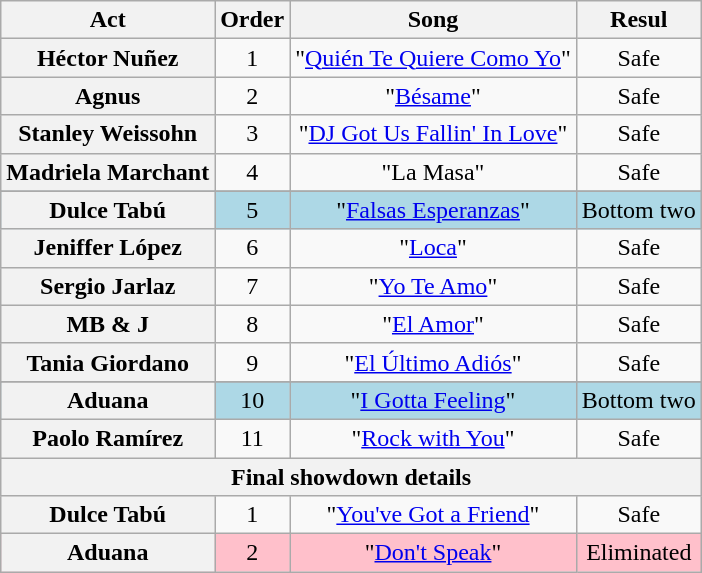<table class="wikitable plainrowheaders" style="text-align:center">
<tr>
<th>Act</th>
<th>Order</th>
<th>Song</th>
<th>Resul</th>
</tr>
<tr>
<th>Héctor Nuñez</th>
<td>1</td>
<td>"<a href='#'>Quién Te Quiere Como Yo</a>"</td>
<td>Safe</td>
</tr>
<tr>
<th>Agnus</th>
<td>2</td>
<td>"<a href='#'>Bésame</a>"</td>
<td>Safe</td>
</tr>
<tr>
<th>Stanley Weissohn</th>
<td>3</td>
<td>"<a href='#'>DJ Got Us Fallin' In Love</a>"</td>
<td>Safe</td>
</tr>
<tr>
<th>Madriela Marchant</th>
<td>4</td>
<td>"La Masa"</td>
<td>Safe</td>
</tr>
<tr>
</tr>
<tr bgcolor="lightblue">
<th>Dulce Tabú</th>
<td>5</td>
<td>"<a href='#'>Falsas Esperanzas</a>"</td>
<td>Bottom two</td>
</tr>
<tr>
<th>Jeniffer López</th>
<td>6</td>
<td>"<a href='#'>Loca</a>"</td>
<td>Safe</td>
</tr>
<tr>
<th>Sergio Jarlaz</th>
<td>7</td>
<td>"<a href='#'>Yo Te Amo</a>"</td>
<td>Safe</td>
</tr>
<tr>
<th>MB & J</th>
<td>8</td>
<td>"<a href='#'>El Amor</a>"</td>
<td>Safe</td>
</tr>
<tr>
<th>Tania Giordano</th>
<td>9</td>
<td>"<a href='#'>El Último Adiós</a>"</td>
<td>Safe</td>
</tr>
<tr>
</tr>
<tr bgcolor="lightblue">
<th>Aduana</th>
<td>10</td>
<td>"<a href='#'>I Gotta Feeling</a>"</td>
<td>Bottom two</td>
</tr>
<tr>
<th>Paolo Ramírez</th>
<td>11</td>
<td>"<a href='#'>Rock with You</a>"</td>
<td>Safe</td>
</tr>
<tr>
<th colspan="6">Final showdown details</th>
</tr>
<tr>
<th>Dulce Tabú</th>
<td>1</td>
<td>"<a href='#'>You've Got a Friend</a>"</td>
<td>Safe</td>
</tr>
<tr bgcolor="pink">
<th>Aduana</th>
<td>2</td>
<td>"<a href='#'>Don't Speak</a>"</td>
<td>Eliminated</td>
</tr>
</table>
